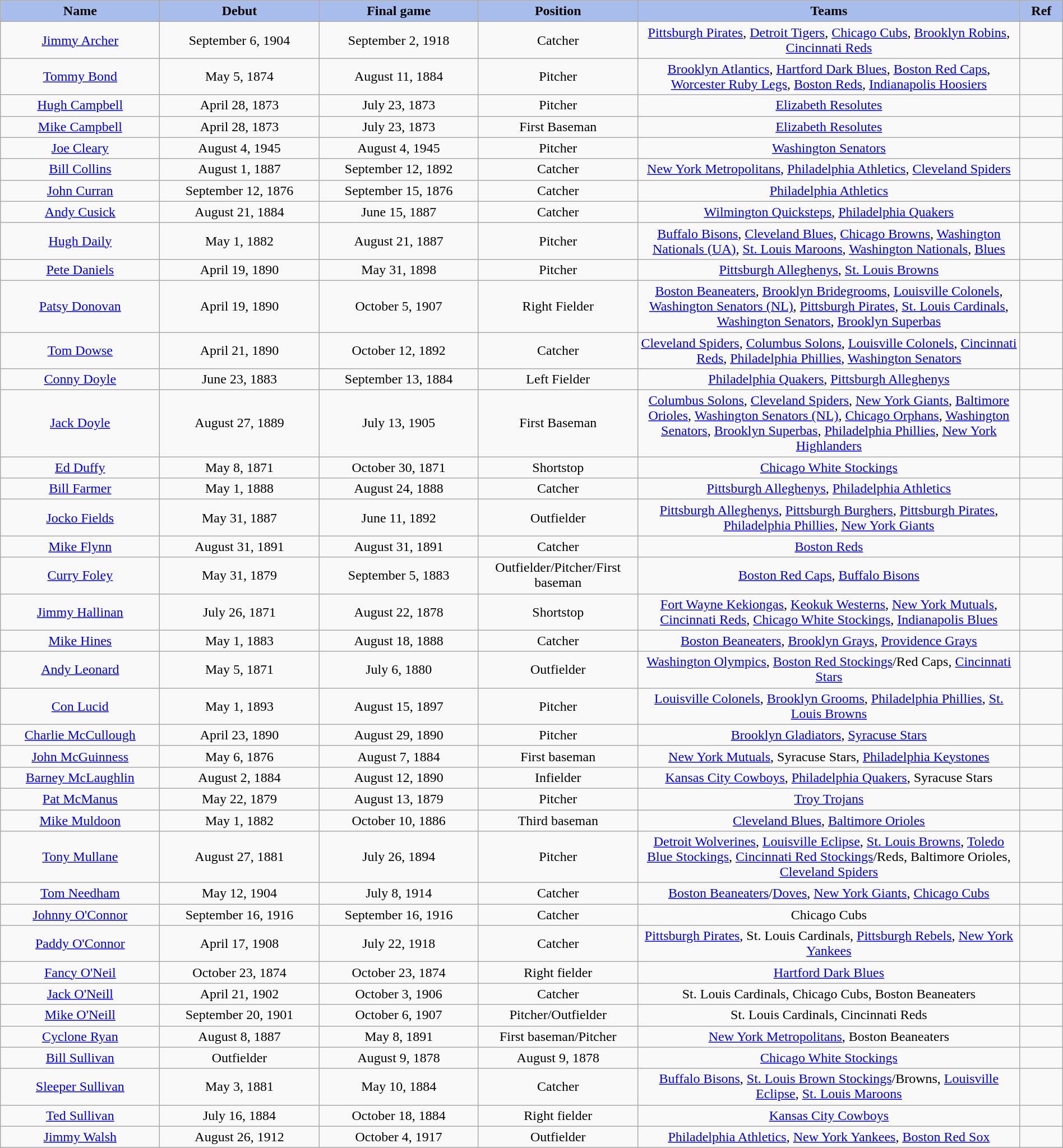<table class="wikitable" style="width: 100%">
<tr>
<th style="background:#a8bdec; width:15%;">Name</th>
<th style="width:15%; background:#a8bdec;">Debut</th>
<th style="width:15%; background:#a8bdec;">Final game</th>
<th style="width:15%; background:#a8bdec;">Position</th>
<th style="width:36%; background:#a8bdec;">Teams</th>
<th style="width:4%; background:#a8bdec;">Ref</th>
</tr>
<tr align=center>
<td><a href='#'>Jimmy Archer</a></td>
<td>September 6, 1904</td>
<td>September 2, 1918</td>
<td>Catcher</td>
<td><a href='#'>Pittsburgh Pirates</a>, <a href='#'>Detroit Tigers</a>, <a href='#'>Chicago Cubs</a>, <a href='#'>Brooklyn Robins</a>, <a href='#'>Cincinnati Reds</a></td>
<td></td>
</tr>
<tr align=center>
<td><a href='#'>Tommy Bond</a></td>
<td>May 5, 1874</td>
<td>August 11, 1884</td>
<td>Pitcher</td>
<td><a href='#'>Brooklyn Atlantics</a>, <a href='#'>Hartford Dark Blues</a>, <a href='#'>Boston Red Caps</a>, <a href='#'>Worcester Ruby Legs</a>, <a href='#'>Boston Reds</a>, <a href='#'>Indianapolis Hoosiers</a></td>
<td></td>
</tr>
<tr align=center>
<td><a href='#'>Hugh Campbell</a></td>
<td>April 28, 1873</td>
<td>July 23, 1873</td>
<td>Pitcher</td>
<td><a href='#'>Elizabeth Resolutes</a></td>
<td></td>
</tr>
<tr align=center>
<td><a href='#'>Mike Campbell</a></td>
<td>April 28, 1873</td>
<td>July 23, 1873</td>
<td>First Baseman</td>
<td><a href='#'>Elizabeth Resolutes</a></td>
<td></td>
</tr>
<tr align=center>
<td><a href='#'>Joe Cleary</a></td>
<td>August 4, 1945</td>
<td>August 4, 1945</td>
<td>Pitcher</td>
<td><a href='#'>Washington Senators</a></td>
<td></td>
</tr>
<tr align=center>
<td><a href='#'>Bill Collins</a></td>
<td>August 1, 1887</td>
<td>September 12, 1892</td>
<td>Catcher</td>
<td><a href='#'>New York Metropolitans</a>, <a href='#'>Philadelphia Athletics</a>, <a href='#'>Cleveland Spiders</a></td>
<td></td>
</tr>
<tr align=center>
<td><a href='#'>John Curran</a></td>
<td>September 12, 1876</td>
<td>September 15, 1876</td>
<td>Catcher</td>
<td><a href='#'>Philadelphia Athletics</a></td>
<td></td>
</tr>
<tr align=center>
<td><a href='#'>Andy Cusick</a></td>
<td>August 21, 1884</td>
<td>June 15, 1887</td>
<td>Catcher</td>
<td><a href='#'>Wilmington Quicksteps</a>, <a href='#'>Philadelphia Quakers</a></td>
<td></td>
</tr>
<tr align=center>
<td><a href='#'>Hugh Daily</a></td>
<td>May 1, 1882</td>
<td>August 21, 1887</td>
<td>Pitcher</td>
<td><a href='#'>Buffalo Bisons</a>, <a href='#'>Cleveland Blues</a>, <a href='#'>Chicago Browns</a>, <a href='#'>Washington Nationals (UA)</a>, <a href='#'>St. Louis Maroons</a>, <a href='#'>Washington Nationals</a>, <a href='#'>Blues</a></td>
<td></td>
</tr>
<tr align=center>
<td><a href='#'>Pete Daniels</a></td>
<td>April 19, 1890</td>
<td>May 31, 1898</td>
<td>Pitcher</td>
<td><a href='#'>Pittsburgh Alleghenys</a>, <a href='#'>St. Louis Browns</a></td>
<td></td>
</tr>
<tr align=center>
<td><a href='#'>Patsy Donovan</a></td>
<td>April 19, 1890</td>
<td>October 5, 1907</td>
<td>Right Fielder</td>
<td><a href='#'>Boston Beaneaters</a>, <a href='#'>Brooklyn Bridegrooms</a>, <a href='#'>Louisville Colonels</a>, <a href='#'>Washington Senators (NL)</a>, <a href='#'>Pittsburgh Pirates</a>, <a href='#'>St. Louis Cardinals</a>, <a href='#'>Washington Senators</a>, <a href='#'>Brooklyn Superbas</a></td>
<td></td>
</tr>
<tr align=center>
<td><a href='#'>Tom Dowse</a></td>
<td>April 21, 1890</td>
<td>October 12, 1892</td>
<td>Catcher</td>
<td><a href='#'>Cleveland Spiders</a>, <a href='#'>Columbus Solons</a>, <a href='#'>Louisville Colonels</a>, <a href='#'>Cincinnati Reds</a>, <a href='#'>Philadelphia Phillies</a>, <a href='#'>Washington Senators</a></td>
<td></td>
</tr>
<tr align=center>
<td><a href='#'>Conny Doyle</a></td>
<td>June 23, 1883</td>
<td>September 13, 1884</td>
<td>Left Fielder</td>
<td><a href='#'>Philadelphia Quakers</a>, <a href='#'>Pittsburgh Alleghenys</a></td>
<td></td>
</tr>
<tr align=center>
<td><a href='#'>Jack Doyle</a></td>
<td>August 27, 1889</td>
<td>July 13, 1905</td>
<td>First Baseman</td>
<td><a href='#'>Columbus Solons</a>, <a href='#'>Cleveland Spiders</a>, <a href='#'>New York Giants</a>, <a href='#'>Baltimore Orioles</a>, <a href='#'>Washington Senators (NL)</a>, <a href='#'>Chicago Orphans</a>, <a href='#'>Washington Senators</a>, <a href='#'>Brooklyn Superbas</a>, <a href='#'>Philadelphia Phillies</a>, <a href='#'>New York Highlanders</a></td>
<td></td>
</tr>
<tr align=center>
<td><a href='#'>Ed Duffy</a></td>
<td>May 8, 1871</td>
<td>October 30, 1871</td>
<td>Shortstop</td>
<td><a href='#'>Chicago White Stockings</a></td>
<td></td>
</tr>
<tr align=center>
<td><a href='#'>Bill Farmer</a></td>
<td>May 1, 1888</td>
<td>August 24, 1888</td>
<td>Catcher</td>
<td><a href='#'>Pittsburgh Alleghenys</a>, <a href='#'>Philadelphia Athletics</a></td>
<td></td>
</tr>
<tr align=center>
<td><a href='#'>Jocko Fields</a></td>
<td>May 31, 1887</td>
<td>June 11, 1892</td>
<td>Outfielder</td>
<td><a href='#'>Pittsburgh Alleghenys</a>, <a href='#'>Pittsburgh Burghers</a>, <a href='#'>Pittsburgh Pirates</a>, <a href='#'>Philadelphia Phillies</a>, <a href='#'>New York Giants</a></td>
<td></td>
</tr>
<tr align=center>
<td><a href='#'>Mike Flynn</a></td>
<td>August 31, 1891</td>
<td>August 31, 1891</td>
<td>Catcher</td>
<td><a href='#'>Boston Reds</a></td>
<td></td>
</tr>
<tr align=center>
<td><a href='#'>Curry Foley</a></td>
<td>May 31, 1879</td>
<td>September 5, 1883</td>
<td>Outfielder/Pitcher/First baseman</td>
<td><a href='#'>Boston Red Caps</a>, <a href='#'>Buffalo Bisons</a></td>
<td></td>
</tr>
<tr align=center>
<td><a href='#'>Jimmy Hallinan</a></td>
<td>July 26, 1871</td>
<td>August 22, 1878</td>
<td>Shortstop</td>
<td><a href='#'>Fort Wayne Kekiongas</a>, <a href='#'>Keokuk Westerns</a>, <a href='#'>New York Mutuals</a>, <a href='#'>Cincinnati Reds</a>, <a href='#'>Chicago White Stockings</a>, <a href='#'>Indianapolis Blues</a></td>
<td></td>
</tr>
<tr align=center>
<td><a href='#'>Mike Hines</a></td>
<td>May 1, 1883</td>
<td>August 18, 1888</td>
<td>Catcher</td>
<td><a href='#'>Boston Beaneaters</a>, <a href='#'>Brooklyn Grays</a>, <a href='#'>Providence Grays</a></td>
<td></td>
</tr>
<tr align=center>
<td><a href='#'>Andy Leonard</a></td>
<td>May 5, 1871</td>
<td>July 6, 1880</td>
<td>Outfielder</td>
<td><a href='#'>Washington Olympics</a>, <a href='#'>Boston Red Stockings</a>/Red Caps, <a href='#'>Cincinnati Stars</a></td>
<td></td>
</tr>
<tr align=center>
<td><a href='#'>Con Lucid</a></td>
<td>May 1, 1893</td>
<td>August 15, 1897</td>
<td>Pitcher</td>
<td><a href='#'>Louisville Colonels</a>, <a href='#'>Brooklyn Grooms</a>, <a href='#'>Philadelphia Phillies</a>, <a href='#'>St. Louis Browns</a></td>
<td></td>
</tr>
<tr align=center>
<td><a href='#'>Charlie McCullough</a></td>
<td>April 23, 1890</td>
<td>August 29, 1890</td>
<td>Pitcher</td>
<td><a href='#'>Brooklyn Gladiators</a>, <a href='#'>Syracuse Stars</a></td>
<td></td>
</tr>
<tr align=center>
<td><a href='#'>John McGuinness</a></td>
<td>May 6, 1876</td>
<td>August 7, 1884</td>
<td>First baseman</td>
<td><a href='#'>New York Mutuals</a>, Syracuse Stars, <a href='#'>Philadelphia Keystones</a></td>
<td></td>
</tr>
<tr align=center>
<td><a href='#'>Barney McLaughlin</a></td>
<td>August 2, 1884</td>
<td>August 12, 1890</td>
<td>Infielder</td>
<td><a href='#'>Kansas City Cowboys</a>, <a href='#'>Philadelphia Quakers</a>, Syracuse Stars</td>
<td></td>
</tr>
<tr align=center>
<td><a href='#'>Pat McManus</a></td>
<td>May 22, 1879</td>
<td>August 13, 1879</td>
<td>Pitcher</td>
<td><a href='#'>Troy Trojans</a></td>
<td></td>
</tr>
<tr align=center>
<td><a href='#'>Mike Muldoon</a></td>
<td>May 1, 1882</td>
<td>October 10, 1886</td>
<td>Third baseman</td>
<td><a href='#'>Cleveland Blues</a>, <a href='#'>Baltimore Orioles</a></td>
<td></td>
</tr>
<tr align=center>
<td><a href='#'>Tony Mullane</a></td>
<td>August 27, 1881</td>
<td>July 26, 1894</td>
<td>Pitcher</td>
<td><a href='#'>Detroit Wolverines</a>, <a href='#'>Louisville Eclipse</a>, <a href='#'>St. Louis Browns</a>, <a href='#'>Toledo Blue Stockings</a>, <a href='#'>Cincinnati Red Stockings</a>/Reds, Baltimore Orioles, <a href='#'>Cleveland Spiders</a></td>
<td></td>
</tr>
<tr align=center>
<td><a href='#'>Tom Needham</a></td>
<td>May 12, 1904</td>
<td>July 8, 1914</td>
<td>Catcher</td>
<td><a href='#'>Boston Beaneaters</a>/<a href='#'>Doves</a>, <a href='#'>New York Giants</a>, <a href='#'>Chicago Cubs</a></td>
<td></td>
</tr>
<tr align=center>
<td><a href='#'>Johnny O'Connor</a></td>
<td>September 16, 1916</td>
<td>September 16, 1916</td>
<td>Catcher</td>
<td>Chicago Cubs</td>
<td></td>
</tr>
<tr align=center>
<td><a href='#'>Paddy O'Connor</a></td>
<td>April 17, 1908</td>
<td>July 22, 1918</td>
<td>Catcher</td>
<td><a href='#'>Pittsburgh Pirates</a>, St. Louis Cardinals, <a href='#'>Pittsburgh Rebels</a>, <a href='#'>New York Yankees</a></td>
<td></td>
</tr>
<tr align=center>
<td><a href='#'>Fancy O'Neil</a></td>
<td>October 23, 1874</td>
<td>October 23, 1874</td>
<td>Right fielder</td>
<td><a href='#'>Hartford Dark Blues</a></td>
<td></td>
</tr>
<tr align=center>
<td><a href='#'>Jack O'Neill</a></td>
<td>April 21, 1902</td>
<td>October 3, 1906</td>
<td>Catcher</td>
<td>St. Louis Cardinals, Chicago Cubs, Boston Beaneaters</td>
<td></td>
</tr>
<tr align=center>
<td><a href='#'>Mike O'Neill</a></td>
<td>September 20, 1901</td>
<td>October 6, 1907</td>
<td>Pitcher/Outfielder</td>
<td>St. Louis Cardinals, Cincinnati Reds</td>
<td></td>
</tr>
<tr align=center>
<td><a href='#'>Cyclone Ryan</a></td>
<td>August 8, 1887</td>
<td>May 8, 1891</td>
<td>First baseman/Pitcher</td>
<td><a href='#'>New York Metropolitans</a>, Boston Beaneaters</td>
<td></td>
</tr>
<tr align=center>
<td><a href='#'>Bill Sullivan</a></td>
<td>Outfielder</td>
<td>August 9, 1878</td>
<td>August 9, 1878</td>
<td><a href='#'>Chicago White Stockings</a></td>
<td></td>
</tr>
<tr align=center>
<td><a href='#'>Sleeper Sullivan</a></td>
<td>May 3, 1881</td>
<td>May 10, 1884</td>
<td>Catcher</td>
<td><a href='#'>Buffalo Bisons</a>, <a href='#'>St. Louis Brown Stockings</a>/Browns, <a href='#'>Louisville Eclipse</a>, <a href='#'>St. Louis Maroons</a></td>
<td></td>
</tr>
<tr align=center>
<td><a href='#'>Ted Sullivan</a></td>
<td>July 16, 1884</td>
<td>October 18, 1884</td>
<td>Right fielder</td>
<td><a href='#'>Kansas City Cowboys</a></td>
<td></td>
</tr>
<tr align=center>
<td><a href='#'>Jimmy Walsh</a></td>
<td>August 26, 1912</td>
<td>October 4, 1917</td>
<td>Outfielder</td>
<td><a href='#'>Philadelphia Athletics</a>, <a href='#'>New York Yankees</a>, <a href='#'>Boston Red Sox</a></td>
<td></td>
</tr>
</table>
